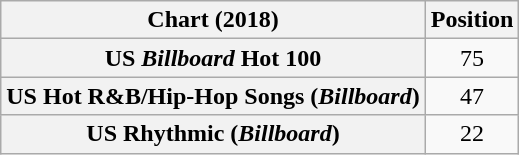<table class="wikitable plainrowheaders" style="text-align:center">
<tr>
<th scope="col">Chart (2018)</th>
<th scope="col">Position</th>
</tr>
<tr>
<th scope="row">US <em>Billboard</em> Hot 100</th>
<td>75</td>
</tr>
<tr>
<th scope="row">US Hot R&B/Hip-Hop Songs (<em>Billboard</em>)</th>
<td>47</td>
</tr>
<tr>
<th scope="row">US Rhythmic (<em>Billboard</em>)</th>
<td>22</td>
</tr>
</table>
